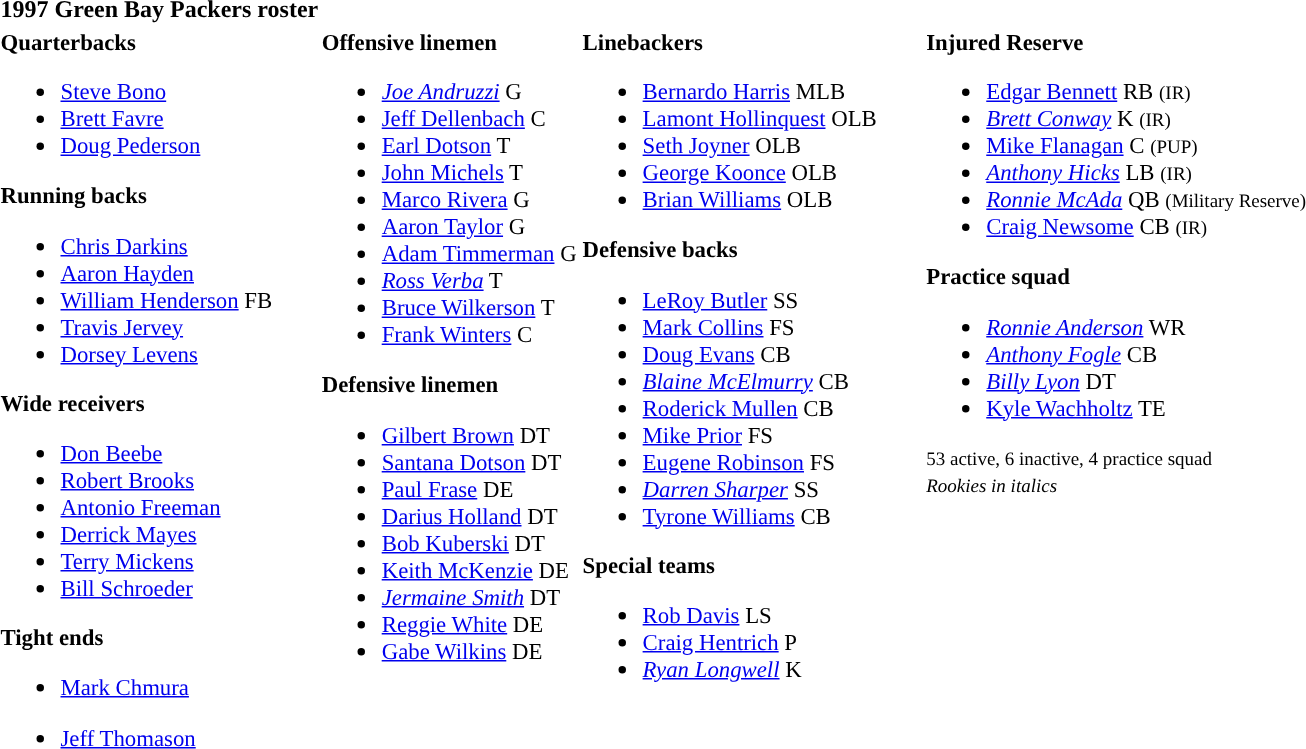<table class="toccolours" style="text-align: left;">
<tr>
<th colspan="7">1997 Green Bay Packers roster</th>
</tr>
<tr>
<td style="font-size:95%; vertical-align:top;"><strong>Quarterbacks</strong><br><ul><li> <a href='#'>Steve Bono</a></li><li> <a href='#'>Brett Favre</a></li><li> <a href='#'>Doug Pederson</a></li></ul><strong>Running backs</strong><ul><li> <a href='#'>Chris Darkins</a></li><li> <a href='#'>Aaron Hayden</a></li><li> <a href='#'>William Henderson</a> FB</li><li> <a href='#'>Travis Jervey</a></li><li> <a href='#'>Dorsey Levens</a></li></ul><strong>Wide receivers</strong><ul><li> <a href='#'>Don Beebe</a></li><li> <a href='#'>Robert Brooks</a></li><li> <a href='#'>Antonio Freeman</a></li><li> <a href='#'>Derrick Mayes</a></li><li> <a href='#'>Terry Mickens</a></li><li> <a href='#'>Bill Schroeder</a></li></ul><strong>Tight ends</strong><ul><li> <a href='#'>Mark Chmura</a></li></ul><ul><li> <a href='#'>Jeff Thomason</a></li></ul></td>
<td style="width: 25px;"></td>
<td style="font-size:95%; vertical-align:top;"><strong>Offensive linemen</strong><br><ul><li> <em><a href='#'>Joe Andruzzi</a></em> G</li><li> <a href='#'>Jeff Dellenbach</a> C</li><li> <a href='#'>Earl Dotson</a> T</li><li> <a href='#'>John Michels</a> T</li><li> <a href='#'>Marco Rivera</a> G</li><li> <a href='#'>Aaron Taylor</a> G</li><li> <a href='#'>Adam Timmerman</a> G</li><li> <em><a href='#'>Ross Verba</a></em> T</li><li> <a href='#'>Bruce Wilkerson</a> T</li><li> <a href='#'>Frank Winters</a> C</li></ul><strong>Defensive linemen</strong><ul><li> <a href='#'>Gilbert Brown</a> DT</li><li> <a href='#'>Santana Dotson</a> DT</li><li> <a href='#'>Paul Frase</a> DE</li><li> <a href='#'>Darius Holland</a> DT</li><li> <a href='#'>Bob Kuberski</a> DT</li><li> <a href='#'>Keith McKenzie</a> DE</li><li> <em><a href='#'>Jermaine Smith</a></em> DT</li><li> <a href='#'>Reggie White</a> DE</li><li> <a href='#'>Gabe Wilkins</a> DE</li></ul></td>
<td style="font-size:95%; vertical-align:top;"><strong>Linebackers</strong><br><ul><li> <a href='#'>Bernardo Harris</a> MLB</li><li> <a href='#'>Lamont Hollinquest</a> OLB</li><li> <a href='#'>Seth Joyner</a> OLB</li><li> <a href='#'>George Koonce</a> OLB</li><li> <a href='#'>Brian Williams</a> OLB</li></ul><strong>Defensive backs</strong><ul><li> <a href='#'>LeRoy Butler</a> SS</li><li> <a href='#'>Mark Collins</a> FS</li><li> <a href='#'>Doug Evans</a> CB</li><li> <em><a href='#'>Blaine McElmurry</a></em> CB</li><li> <a href='#'>Roderick Mullen</a> CB</li><li> <a href='#'>Mike Prior</a> FS</li><li> <a href='#'>Eugene Robinson</a> FS</li><li> <em><a href='#'>Darren Sharper</a></em> SS</li><li> <a href='#'>Tyrone Williams</a> CB</li></ul><strong>Special teams</strong><ul><li> <a href='#'>Rob Davis</a> LS</li><li> <a href='#'>Craig Hentrich</a> P</li><li>  <em><a href='#'>Ryan Longwell</a></em> K</li></ul></td>
<td style="width: 25px;"></td>
<td style="font-size:95%; vertical-align:top;"><strong>Injured Reserve</strong><br><ul><li> <a href='#'>Edgar Bennett</a> RB <small>(IR)</small> </li><li> <em><a href='#'>Brett Conway</a></em> K <small>(IR)</small> </li><li> <a href='#'>Mike Flanagan</a> C <small>(PUP)</small> </li><li> <em><a href='#'>Anthony Hicks</a></em> LB <small>(IR)</small> </li><li> <em><a href='#'>Ronnie McAda</a></em> QB <small>(Military Reserve)</small> </li><li> <a href='#'>Craig Newsome</a> CB <small>(IR)</small> </li></ul><strong>Practice squad</strong><ul><li> <em><a href='#'>Ronnie Anderson</a></em> WR</li><li> <em><a href='#'>Anthony Fogle</a></em> CB</li><li> <em><a href='#'>Billy Lyon</a></em> DT</li><li> <a href='#'>Kyle Wachholtz</a> TE</li></ul><small>53 active, 6 inactive, 4 practice squad</small><br><small><em>Rookies in italics</em></small></td>
</tr>
</table>
